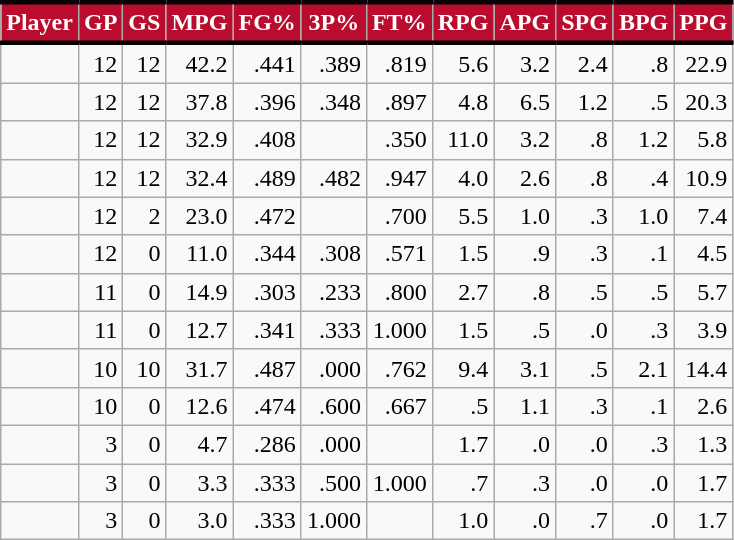<table class="wikitable sortable" style="text-align:right;">
<tr>
<th style="background:#BA0C2F; color:#FFFFFF; border-top:#010101 3px solid; border-bottom:#010101 3px solid;">Player</th>
<th style="background:#BA0C2F; color:#FFFFFF; border-top:#010101 3px solid; border-bottom:#010101 3px solid;">GP</th>
<th style="background:#BA0C2F; color:#FFFFFF; border-top:#010101 3px solid; border-bottom:#010101 3px solid;">GS</th>
<th style="background:#BA0C2F; color:#FFFFFF; border-top:#010101 3px solid; border-bottom:#010101 3px solid;">MPG</th>
<th style="background:#BA0C2F; color:#FFFFFF; border-top:#010101 3px solid; border-bottom:#010101 3px solid;">FG%</th>
<th style="background:#BA0C2F; color:#FFFFFF; border-top:#010101 3px solid; border-bottom:#010101 3px solid;">3P%</th>
<th style="background:#BA0C2F; color:#FFFFFF; border-top:#010101 3px solid; border-bottom:#010101 3px solid;">FT%</th>
<th style="background:#BA0C2F; color:#FFFFFF; border-top:#010101 3px solid; border-bottom:#010101 3px solid;">RPG</th>
<th style="background:#BA0C2F; color:#FFFFFF; border-top:#010101 3px solid; border-bottom:#010101 3px solid;">APG</th>
<th style="background:#BA0C2F; color:#FFFFFF; border-top:#010101 3px solid; border-bottom:#010101 3px solid;">SPG</th>
<th style="background:#BA0C2F; color:#FFFFFF; border-top:#010101 3px solid; border-bottom:#010101 3px solid;">BPG</th>
<th style="background:#BA0C2F; color:#FFFFFF; border-top:#010101 3px solid; border-bottom:#010101 3px solid;">PPG</th>
</tr>
<tr>
<td style="text-align:left;"></td>
<td>12</td>
<td>12</td>
<td>42.2</td>
<td>.441</td>
<td>.389</td>
<td>.819</td>
<td>5.6</td>
<td>3.2</td>
<td>2.4</td>
<td>.8</td>
<td>22.9</td>
</tr>
<tr>
<td style="text-align:left;"></td>
<td>12</td>
<td>12</td>
<td>37.8</td>
<td>.396</td>
<td>.348</td>
<td>.897</td>
<td>4.8</td>
<td>6.5</td>
<td>1.2</td>
<td>.5</td>
<td>20.3</td>
</tr>
<tr>
<td style="text-align:left;"></td>
<td>12</td>
<td>12</td>
<td>32.9</td>
<td>.408</td>
<td></td>
<td>.350</td>
<td>11.0</td>
<td>3.2</td>
<td>.8</td>
<td>1.2</td>
<td>5.8</td>
</tr>
<tr>
<td style="text-align:left;"></td>
<td>12</td>
<td>12</td>
<td>32.4</td>
<td>.489</td>
<td>.482</td>
<td>.947</td>
<td>4.0</td>
<td>2.6</td>
<td>.8</td>
<td>.4</td>
<td>10.9</td>
</tr>
<tr>
<td style="text-align:left;"></td>
<td>12</td>
<td>2</td>
<td>23.0</td>
<td>.472</td>
<td></td>
<td>.700</td>
<td>5.5</td>
<td>1.0</td>
<td>.3</td>
<td>1.0</td>
<td>7.4</td>
</tr>
<tr>
<td style="text-align:left;"></td>
<td>12</td>
<td>0</td>
<td>11.0</td>
<td>.344</td>
<td>.308</td>
<td>.571</td>
<td>1.5</td>
<td>.9</td>
<td>.3</td>
<td>.1</td>
<td>4.5</td>
</tr>
<tr>
<td style="text-align:left;"></td>
<td>11</td>
<td>0</td>
<td>14.9</td>
<td>.303</td>
<td>.233</td>
<td>.800</td>
<td>2.7</td>
<td>.8</td>
<td>.5</td>
<td>.5</td>
<td>5.7</td>
</tr>
<tr>
<td style="text-align:left;"></td>
<td>11</td>
<td>0</td>
<td>12.7</td>
<td>.341</td>
<td>.333</td>
<td>1.000</td>
<td>1.5</td>
<td>.5</td>
<td>.0</td>
<td>.3</td>
<td>3.9</td>
</tr>
<tr>
<td style="text-align:left;"></td>
<td>10</td>
<td>10</td>
<td>31.7</td>
<td>.487</td>
<td>.000</td>
<td>.762</td>
<td>9.4</td>
<td>3.1</td>
<td>.5</td>
<td>2.1</td>
<td>14.4</td>
</tr>
<tr>
<td style="text-align:left;"></td>
<td>10</td>
<td>0</td>
<td>12.6</td>
<td>.474</td>
<td>.600</td>
<td>.667</td>
<td>.5</td>
<td>1.1</td>
<td>.3</td>
<td>.1</td>
<td>2.6</td>
</tr>
<tr>
<td style="text-align:left;"></td>
<td>3</td>
<td>0</td>
<td>4.7</td>
<td>.286</td>
<td>.000</td>
<td></td>
<td>1.7</td>
<td>.0</td>
<td>.0</td>
<td>.3</td>
<td>1.3</td>
</tr>
<tr>
<td style="text-align:left;"></td>
<td>3</td>
<td>0</td>
<td>3.3</td>
<td>.333</td>
<td>.500</td>
<td>1.000</td>
<td>.7</td>
<td>.3</td>
<td>.0</td>
<td>.0</td>
<td>1.7</td>
</tr>
<tr>
<td style="text-align:left;"></td>
<td>3</td>
<td>0</td>
<td>3.0</td>
<td>.333</td>
<td>1.000</td>
<td></td>
<td>1.0</td>
<td>.0</td>
<td>.7</td>
<td>.0</td>
<td>1.7</td>
</tr>
</table>
